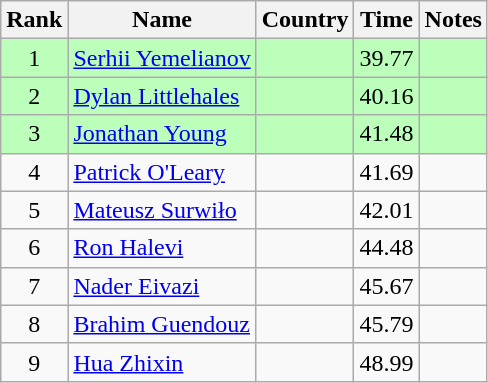<table class="wikitable" style="text-align:center">
<tr>
<th>Rank</th>
<th>Name</th>
<th>Country</th>
<th>Time</th>
<th>Notes</th>
</tr>
<tr bgcolor=bbffbb>
<td>1</td>
<td align="left"><a href='#'>Serhii Yemelianov</a></td>
<td align="left"></td>
<td>39.77</td>
<td></td>
</tr>
<tr bgcolor=bbffbb>
<td>2</td>
<td align="left"><a href='#'>Dylan Littlehales</a></td>
<td align="left"></td>
<td>40.16</td>
<td></td>
</tr>
<tr bgcolor=bbffbb>
<td>3</td>
<td align="left"><a href='#'>Jonathan Young</a></td>
<td align="left"></td>
<td>41.48</td>
<td></td>
</tr>
<tr>
<td>4</td>
<td align="left"><a href='#'>Patrick O'Leary</a></td>
<td align="left"></td>
<td>41.69</td>
<td></td>
</tr>
<tr>
<td>5</td>
<td align="left"><a href='#'>Mateusz Surwiło</a></td>
<td align="left"></td>
<td>42.01</td>
<td></td>
</tr>
<tr>
<td>6</td>
<td align="left"><a href='#'>Ron Halevi</a></td>
<td align="left"></td>
<td>44.48</td>
<td></td>
</tr>
<tr>
<td>7</td>
<td align="left"><a href='#'>Nader Eivazi</a></td>
<td align="left"></td>
<td>45.67</td>
<td></td>
</tr>
<tr>
<td>8</td>
<td align="left"><a href='#'>Brahim Guendouz</a></td>
<td align="left"></td>
<td>45.79</td>
<td></td>
</tr>
<tr>
<td>9</td>
<td align="left"><a href='#'>Hua Zhixin</a></td>
<td align="left"></td>
<td>48.99</td>
<td></td>
</tr>
</table>
